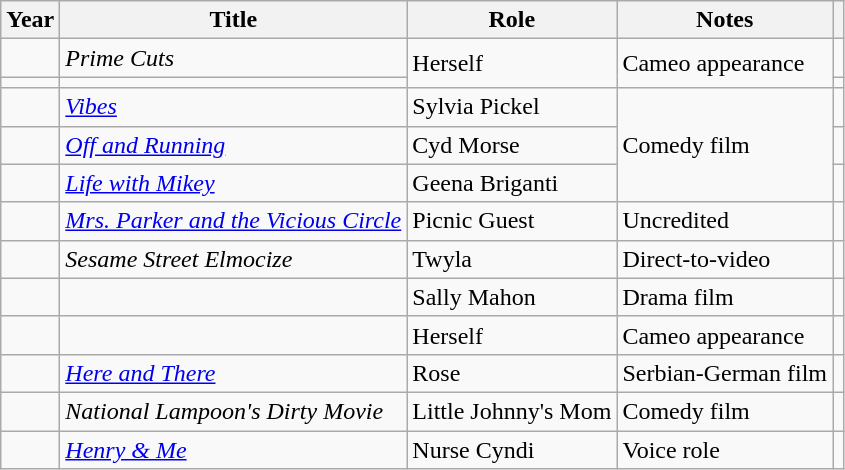<table class="wikitable sortable">
<tr>
<th scope="col">Year</th>
<th scope="col">Title</th>
<th scope="col">Role</th>
<th scope="col" class="unsortable">Notes</th>
<th scope="col" class="unsortable"></th>
</tr>
<tr>
<td></td>
<td><em>Prime Cuts</em></td>
<td rowspan="2">Herself</td>
<td rowspan="2">Cameo appearance</td>
<td></td>
</tr>
<tr>
<td></td>
<td><em></em></td>
<td></td>
</tr>
<tr>
<td></td>
<td><em><a href='#'>Vibes</a></em></td>
<td>Sylvia Pickel</td>
<td rowspan="3">Comedy film</td>
<td></td>
</tr>
<tr>
<td></td>
<td><em><a href='#'>Off and Running</a></em></td>
<td>Cyd Morse</td>
<td></td>
</tr>
<tr>
<td></td>
<td><em><a href='#'>Life with Mikey</a></em></td>
<td>Geena Briganti</td>
<td></td>
</tr>
<tr>
<td></td>
<td><em><a href='#'>Mrs. Parker and the Vicious Circle</a></em></td>
<td>Picnic Guest</td>
<td>Uncredited</td>
<td></td>
</tr>
<tr>
<td></td>
<td><em>Sesame Street Elmocize</em></td>
<td>Twyla</td>
<td>Direct-to-video</td>
<td></td>
</tr>
<tr>
<td></td>
<td><em></em></td>
<td>Sally Mahon</td>
<td>Drama film</td>
<td></td>
</tr>
<tr>
<td></td>
<td><em></em></td>
<td>Herself</td>
<td>Cameo appearance</td>
<td></td>
</tr>
<tr>
<td></td>
<td><em><a href='#'>Here and There</a></em></td>
<td>Rose</td>
<td>Serbian-German film</td>
<td></td>
</tr>
<tr>
<td></td>
<td><em>National Lampoon's Dirty Movie</em></td>
<td>Little Johnny's Mom</td>
<td>Comedy film</td>
<td></td>
</tr>
<tr>
<td></td>
<td><em><a href='#'>Henry & Me</a></em></td>
<td>Nurse Cyndi</td>
<td>Voice role</td>
<td></td>
</tr>
</table>
